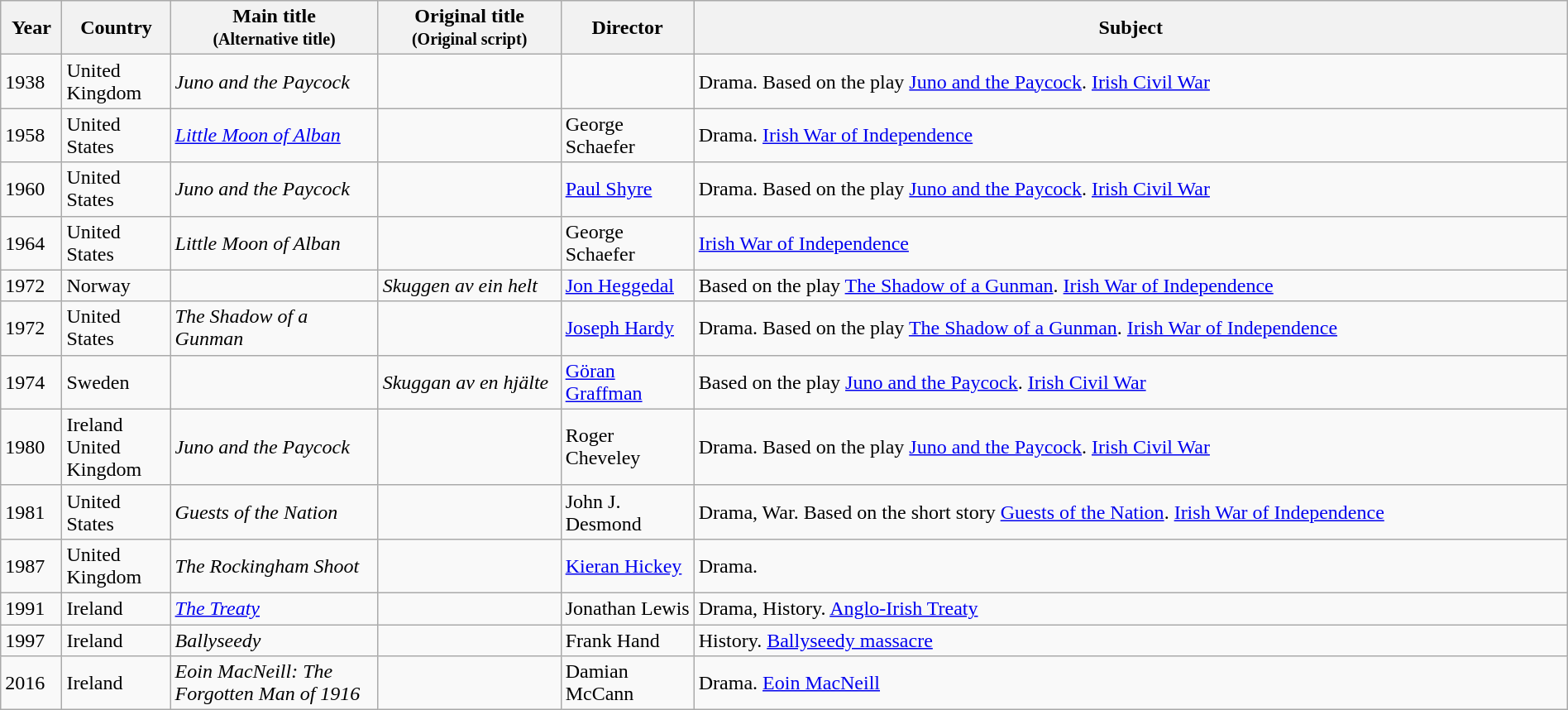<table class="wikitable sortable" style="width:100%;">
<tr>
<th>Year</th>
<th width= 80>Country</th>
<th class="unsortable" style="width:160px;">Main title<br><small>(Alternative title)</small></th>
<th class="unsortable" style="width:140px;">Original title<br><small>(Original script)</small></th>
<th width=100>Director</th>
<th class="unsortable">Subject</th>
</tr>
<tr>
<td>1938</td>
<td>United Kingdom</td>
<td><em>Juno and the Paycock</em></td>
<td></td>
<td></td>
<td>Drama. Based on the play <a href='#'>Juno and the Paycock</a>. <a href='#'>Irish Civil War</a></td>
</tr>
<tr>
<td>1958</td>
<td>United States</td>
<td><em><a href='#'>Little Moon of Alban</a></em></td>
<td></td>
<td>George Schaefer</td>
<td>Drama. <a href='#'>Irish War of Independence</a></td>
</tr>
<tr>
<td>1960</td>
<td>United States</td>
<td><em>Juno and the Paycock</em></td>
<td></td>
<td><a href='#'>Paul Shyre</a></td>
<td>Drama. Based on the play <a href='#'>Juno and the Paycock</a>. <a href='#'>Irish Civil War</a></td>
</tr>
<tr>
<td>1964</td>
<td>United States</td>
<td><em>Little Moon of Alban</em></td>
<td></td>
<td>George Schaefer</td>
<td><a href='#'>Irish War of Independence</a></td>
</tr>
<tr>
<td>1972</td>
<td>Norway</td>
<td></td>
<td><em>Skuggen av ein helt</em></td>
<td><a href='#'>Jon Heggedal</a></td>
<td>Based on the play <a href='#'>The Shadow of a Gunman</a>. <a href='#'>Irish War of Independence</a></td>
</tr>
<tr>
<td>1972</td>
<td>United States</td>
<td><em>The Shadow of a Gunman</em></td>
<td></td>
<td><a href='#'>Joseph Hardy</a></td>
<td>Drama. Based on the play <a href='#'>The Shadow of a Gunman</a>. <a href='#'>Irish War of Independence</a></td>
</tr>
<tr>
<td>1974</td>
<td>Sweden</td>
<td></td>
<td><em>Skuggan av en hjälte</em></td>
<td><a href='#'>Göran Graffman</a></td>
<td>Based on the play <a href='#'>Juno and the Paycock</a>. <a href='#'>Irish Civil War</a></td>
</tr>
<tr>
<td>1980</td>
<td>Ireland<br>United Kingdom</td>
<td><em>Juno and the Paycock</em></td>
<td></td>
<td>Roger Cheveley</td>
<td>Drama. Based on the play <a href='#'>Juno and the Paycock</a>. <a href='#'>Irish Civil War</a></td>
</tr>
<tr>
<td>1981</td>
<td>United States</td>
<td><em>Guests of the Nation</em></td>
<td></td>
<td>John J. Desmond</td>
<td>Drama, War. Based on the short story <a href='#'>Guests of the Nation</a>. <a href='#'>Irish War of Independence</a></td>
</tr>
<tr>
<td>1987</td>
<td>United Kingdom</td>
<td><em>The Rockingham Shoot</em></td>
<td></td>
<td><a href='#'>Kieran Hickey</a></td>
<td>Drama.</td>
</tr>
<tr>
<td>1991</td>
<td>Ireland</td>
<td><em><a href='#'>The Treaty</a></em></td>
<td></td>
<td>Jonathan Lewis</td>
<td>Drama, History. <a href='#'>Anglo-Irish Treaty</a></td>
</tr>
<tr>
<td>1997</td>
<td>Ireland</td>
<td><em>Ballyseedy</em></td>
<td></td>
<td>Frank Hand</td>
<td>History. <a href='#'>Ballyseedy massacre</a></td>
</tr>
<tr>
<td>2016</td>
<td>Ireland</td>
<td><em>Eoin MacNeill: The Forgotten Man of 1916</em></td>
<td></td>
<td>Damian McCann</td>
<td>Drama. <a href='#'>Eoin MacNeill</a></td>
</tr>
</table>
